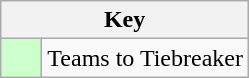<table class="wikitable" style="text-align: center;">
<tr>
<th colspan=2>Key</th>
</tr>
<tr>
<td style="background:#ccffcc; width:20px;"></td>
<td align=left>Teams to Tiebreaker</td>
</tr>
</table>
